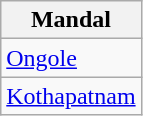<table class="wikitable sortable static-row-numbers static-row-header-hash">
<tr>
<th>Mandal</th>
</tr>
<tr>
<td><a href='#'>Ongole</a></td>
</tr>
<tr>
<td><a href='#'>Kothapatnam</a></td>
</tr>
</table>
